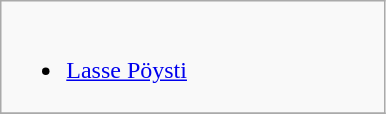<table class=wikitable>
<tr>
<td valign="top"  width="50%"><br><ul><li><a href='#'>Lasse Pöysti</a> </li></ul></td>
</tr>
<tr>
</tr>
</table>
